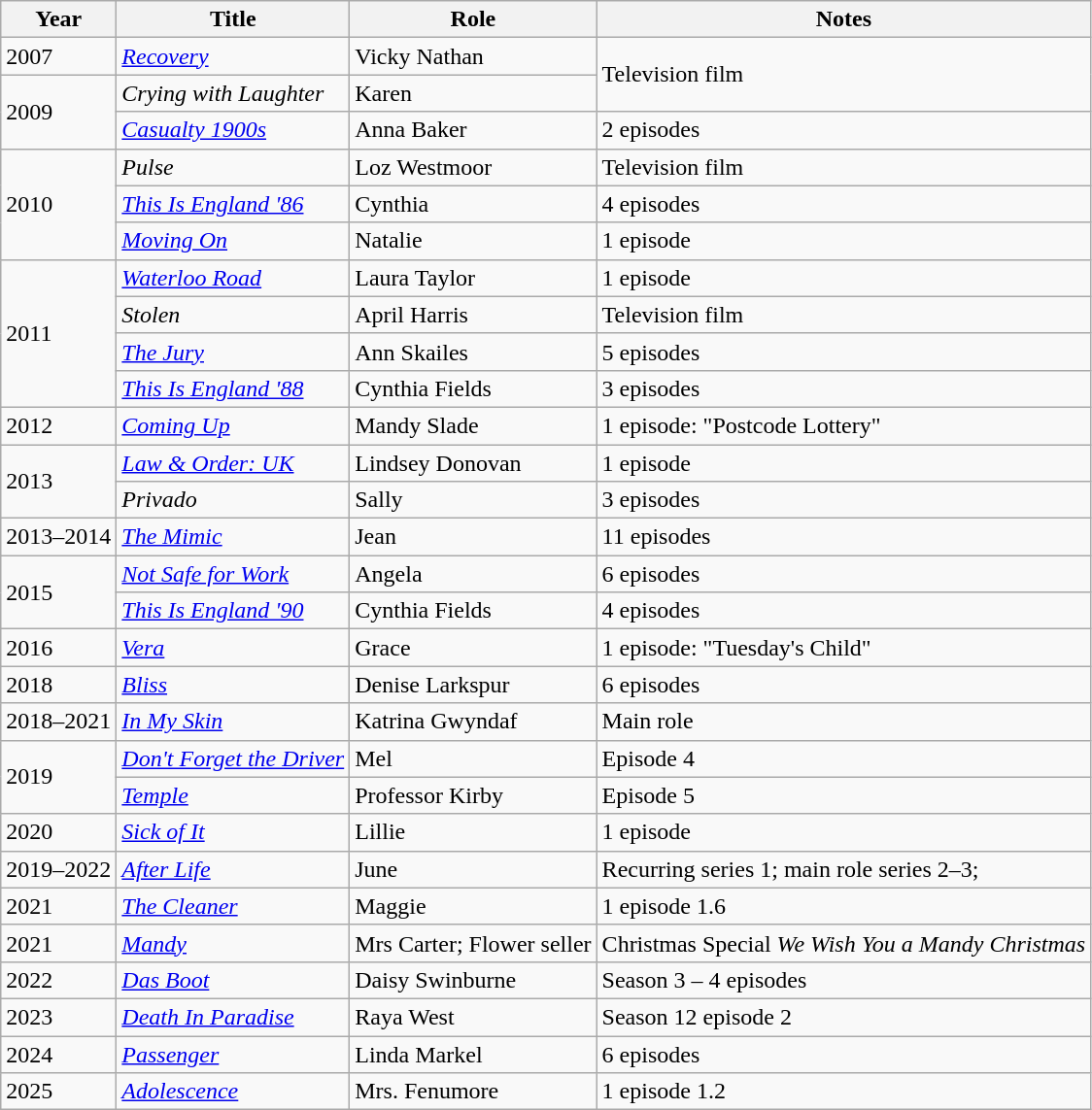<table class="wikitable sortable">
<tr>
<th>Year</th>
<th>Title</th>
<th>Role</th>
<th>Notes</th>
</tr>
<tr>
<td>2007</td>
<td><em><a href='#'>Recovery</a></em></td>
<td>Vicky Nathan</td>
<td rowspan=2>Television film</td>
</tr>
<tr>
<td rowspan=2>2009</td>
<td><em>Crying with Laughter</em></td>
<td>Karen</td>
</tr>
<tr>
<td><em><a href='#'>Casualty 1900s</a></em></td>
<td>Anna Baker</td>
<td>2 episodes</td>
</tr>
<tr>
<td rowspan=3>2010</td>
<td><em>Pulse</em></td>
<td>Loz Westmoor</td>
<td>Television film</td>
</tr>
<tr>
<td><em><a href='#'>This Is England '86</a></em></td>
<td>Cynthia</td>
<td>4 episodes</td>
</tr>
<tr>
<td><em><a href='#'>Moving On</a></em></td>
<td>Natalie</td>
<td>1 episode</td>
</tr>
<tr>
<td rowspan=4>2011</td>
<td><em><a href='#'>Waterloo Road</a></em></td>
<td>Laura Taylor</td>
<td>1 episode</td>
</tr>
<tr>
<td><em>Stolen</em></td>
<td>April Harris</td>
<td>Television film</td>
</tr>
<tr>
<td><em><a href='#'>The Jury</a></em></td>
<td>Ann Skailes</td>
<td>5 episodes</td>
</tr>
<tr>
<td><em><a href='#'>This Is England '88</a></em></td>
<td>Cynthia Fields</td>
<td>3 episodes</td>
</tr>
<tr>
<td>2012</td>
<td><em><a href='#'>Coming Up</a></em></td>
<td>Mandy Slade</td>
<td>1 episode: "Postcode Lottery"</td>
</tr>
<tr>
<td rowspan=2>2013</td>
<td><em><a href='#'>Law & Order: UK</a></em></td>
<td>Lindsey Donovan</td>
<td>1 episode</td>
</tr>
<tr>
<td><em>Privado</em></td>
<td>Sally</td>
<td>3 episodes</td>
</tr>
<tr>
<td>2013–2014</td>
<td><em><a href='#'>The Mimic</a></em></td>
<td>Jean</td>
<td>11 episodes</td>
</tr>
<tr>
<td rowspan=2>2015</td>
<td><em><a href='#'>Not Safe for Work</a></em></td>
<td>Angela</td>
<td>6 episodes</td>
</tr>
<tr>
<td><em><a href='#'>This Is England '90</a></em></td>
<td>Cynthia Fields</td>
<td>4 episodes</td>
</tr>
<tr>
<td>2016</td>
<td><em><a href='#'>Vera</a></em></td>
<td>Grace</td>
<td>1 episode: "Tuesday's Child"</td>
</tr>
<tr>
<td>2018</td>
<td><em><a href='#'>Bliss</a></em></td>
<td>Denise Larkspur</td>
<td>6 episodes</td>
</tr>
<tr>
<td>2018–2021</td>
<td><em> <a href='#'>In My Skin</a></em></td>
<td>Katrina Gwyndaf</td>
<td>Main role</td>
</tr>
<tr>
<td rowspan=2>2019</td>
<td><em><a href='#'>Don't Forget the Driver</a></em></td>
<td>Mel</td>
<td>Episode 4</td>
</tr>
<tr>
<td><em><a href='#'>Temple</a></em></td>
<td>Professor Kirby</td>
<td>Episode 5</td>
</tr>
<tr>
<td>2020</td>
<td><em><a href='#'>Sick of It</a></em></td>
<td>Lillie</td>
<td>1 episode</td>
</tr>
<tr>
<td>2019–2022</td>
<td><em><a href='#'>After Life</a></em></td>
<td>June</td>
<td>Recurring series 1; main role series 2–3;</td>
</tr>
<tr>
<td>2021</td>
<td><em><a href='#'>The Cleaner</a></em></td>
<td>Maggie</td>
<td>1 episode 1.6</td>
</tr>
<tr>
<td>2021</td>
<td><em><a href='#'>Mandy</a></em></td>
<td>Mrs Carter; Flower seller</td>
<td>Christmas Special <em>We Wish You a Mandy Christmas</em></td>
</tr>
<tr>
<td>2022</td>
<td><em><a href='#'>Das Boot</a> </em></td>
<td>Daisy Swinburne</td>
<td>Season 3 – 4 episodes</td>
</tr>
<tr>
<td>2023</td>
<td><em><a href='#'>Death In Paradise</a></em></td>
<td>Raya West</td>
<td>Season 12 episode 2</td>
</tr>
<tr>
<td>2024</td>
<td><em><a href='#'>Passenger</a></em></td>
<td>Linda Markel</td>
<td>6 episodes</td>
</tr>
<tr>
<td>2025</td>
<td><em><a href='#'>Adolescence</a></em></td>
<td>Mrs. Fenumore</td>
<td>1 episode 1.2</td>
</tr>
</table>
